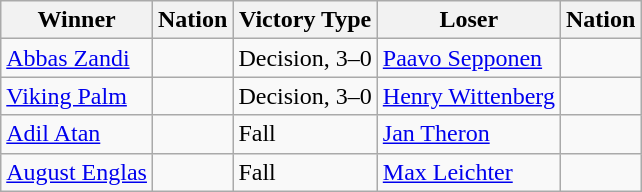<table class="wikitable sortable" style="text-align:left;">
<tr>
<th>Winner</th>
<th>Nation</th>
<th>Victory Type</th>
<th>Loser</th>
<th>Nation</th>
</tr>
<tr>
<td><a href='#'>Abbas Zandi</a></td>
<td></td>
<td>Decision, 3–0</td>
<td><a href='#'>Paavo Sepponen</a></td>
<td></td>
</tr>
<tr>
<td><a href='#'>Viking Palm</a></td>
<td></td>
<td>Decision, 3–0</td>
<td><a href='#'>Henry Wittenberg</a></td>
<td></td>
</tr>
<tr>
<td><a href='#'>Adil Atan</a></td>
<td></td>
<td>Fall</td>
<td><a href='#'>Jan Theron</a></td>
<td></td>
</tr>
<tr>
<td><a href='#'>August Englas</a></td>
<td></td>
<td>Fall</td>
<td><a href='#'>Max Leichter</a></td>
<td></td>
</tr>
</table>
